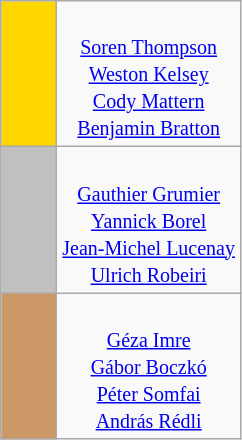<table class="wikitable" style="text-align:center">
<tr>
<td bgcolor="gold" width=30></td>
<td><br><small><a href='#'>Soren Thompson</a><br><a href='#'>Weston Kelsey</a><br><a href='#'>Cody Mattern</a><br><a href='#'>Benjamin Bratton</a></small></td>
</tr>
<tr>
<td bgcolor="silver"></td>
<td><br><small><a href='#'>Gauthier Grumier</a><br><a href='#'>Yannick Borel</a><br><a href='#'>Jean-Michel Lucenay</a><br><a href='#'>Ulrich Robeiri</a></small></td>
</tr>
<tr>
<td bgcolor="#cc9966"></td>
<td><br><small><a href='#'>Géza Imre</a><br><a href='#'>Gábor Boczkó</a><br><a href='#'>Péter Somfai</a><br><a href='#'>András Rédli</a></small></td>
</tr>
</table>
